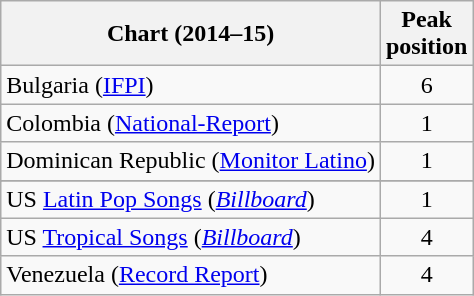<table class="wikitable sortable">
<tr>
<th>Chart (2014–15)</th>
<th>Peak<br>position</th>
</tr>
<tr>
<td>Bulgaria (<a href='#'>IFPI</a>)</td>
<td align="center">6</td>
</tr>
<tr>
<td>Colombia (<a href='#'>National-Report</a>)</td>
<td align="center">1</td>
</tr>
<tr>
<td>Dominican Republic (<a href='#'>Monitor Latino</a>)</td>
<td align="center">1</td>
</tr>
<tr>
</tr>
<tr>
</tr>
<tr>
</tr>
<tr>
</tr>
<tr>
<td>US <a href='#'>Latin Pop Songs</a> (<em><a href='#'>Billboard</a></em>)</td>
<td style="text-align:center;">1</td>
</tr>
<tr>
<td>US <a href='#'>Tropical Songs</a> (<em><a href='#'>Billboard</a></em>)</td>
<td style="text-align:center;">4</td>
</tr>
<tr>
<td>Venezuela (<a href='#'>Record Report</a>)</td>
<td align="center">4</td>
</tr>
</table>
